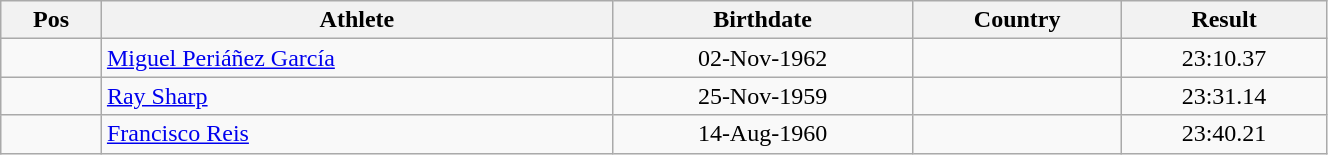<table class="wikitable"  style="text-align:center; width:70%;">
<tr>
<th>Pos</th>
<th>Athlete</th>
<th>Birthdate</th>
<th>Country</th>
<th>Result</th>
</tr>
<tr>
<td align=center></td>
<td align=left><a href='#'>Miguel Periáñez García</a></td>
<td>02-Nov-1962</td>
<td align=left></td>
<td>23:10.37</td>
</tr>
<tr>
<td align=center></td>
<td align=left><a href='#'>Ray Sharp</a></td>
<td>25-Nov-1959</td>
<td align=left></td>
<td>23:31.14</td>
</tr>
<tr>
<td align=center></td>
<td align=left><a href='#'>Francisco Reis</a></td>
<td>14-Aug-1960</td>
<td align=left></td>
<td>23:40.21</td>
</tr>
</table>
